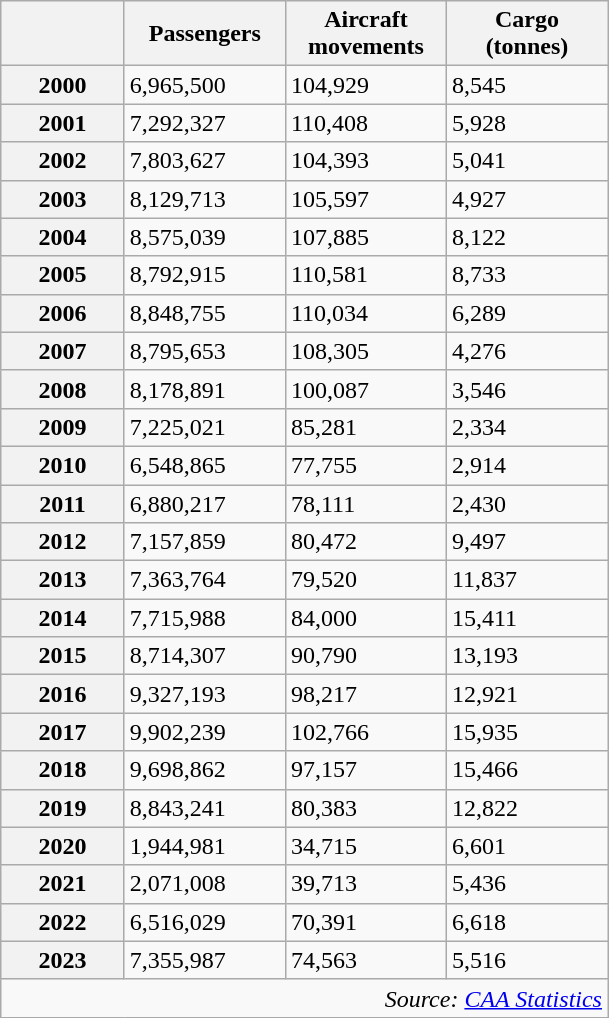<table class="wikitable sortable">
<tr>
<th style="width:75px"></th>
<th style="width:100px">Passengers</th>
<th style="width:100px">Aircraft movements</th>
<th style="width:100px">Cargo (tonnes)</th>
</tr>
<tr>
<th scope="row">2000</th>
<td>6,965,500</td>
<td>104,929</td>
<td>8,545</td>
</tr>
<tr>
<th scope="row">2001</th>
<td>7,292,327</td>
<td>110,408</td>
<td>5,928</td>
</tr>
<tr>
<th scope="row">2002</th>
<td>7,803,627</td>
<td>104,393</td>
<td>5,041</td>
</tr>
<tr>
<th scope="row">2003</th>
<td>8,129,713</td>
<td>105,597</td>
<td>4,927</td>
</tr>
<tr>
<th scope="row">2004</th>
<td>8,575,039</td>
<td>107,885</td>
<td>8,122</td>
</tr>
<tr>
<th scope="row">2005</th>
<td>8,792,915</td>
<td>110,581</td>
<td>8,733</td>
</tr>
<tr>
<th scope="row">2006</th>
<td>8,848,755</td>
<td>110,034</td>
<td>6,289</td>
</tr>
<tr>
<th scope="row">2007</th>
<td>8,795,653</td>
<td>108,305</td>
<td>4,276</td>
</tr>
<tr>
<th scope="row">2008</th>
<td>8,178,891</td>
<td>100,087</td>
<td>3,546</td>
</tr>
<tr>
<th scope="row">2009</th>
<td>7,225,021</td>
<td>85,281</td>
<td>2,334</td>
</tr>
<tr>
<th scope="row">2010</th>
<td>6,548,865</td>
<td>77,755</td>
<td>2,914</td>
</tr>
<tr>
<th scope="row">2011</th>
<td>6,880,217</td>
<td>78,111</td>
<td>2,430</td>
</tr>
<tr>
<th scope="row">2012</th>
<td>7,157,859</td>
<td>80,472</td>
<td>9,497</td>
</tr>
<tr>
<th scope="row">2013</th>
<td>7,363,764</td>
<td>79,520</td>
<td>11,837</td>
</tr>
<tr>
<th scope="row">2014</th>
<td>7,715,988</td>
<td>84,000</td>
<td>15,411</td>
</tr>
<tr>
<th scope="row">2015</th>
<td>8,714,307</td>
<td>90,790</td>
<td>13,193</td>
</tr>
<tr>
<th scope="row">2016</th>
<td>9,327,193</td>
<td>98,217</td>
<td>12,921</td>
</tr>
<tr>
<th scope="row">2017</th>
<td>9,902,239</td>
<td>102,766</td>
<td>15,935</td>
</tr>
<tr>
<th scope="row">2018</th>
<td>9,698,862</td>
<td>97,157</td>
<td>15,466</td>
</tr>
<tr>
<th scope="row">2019</th>
<td>8,843,241</td>
<td>80,383</td>
<td>12,822</td>
</tr>
<tr>
<th scope="row">2020</th>
<td>1,944,981</td>
<td>34,715</td>
<td>6,601</td>
</tr>
<tr>
<th scope="row">2021</th>
<td>2,071,008</td>
<td>39,713</td>
<td>5,436</td>
</tr>
<tr>
<th scope="row">2022</th>
<td>6,516,029</td>
<td>70,391</td>
<td>6,618</td>
</tr>
<tr>
<th scope="row">2023</th>
<td>7,355,987</td>
<td>74,563</td>
<td>5,516</td>
</tr>
<tr class="sortbottom">
<td colspan="4" style="text-align:right;"><em>Source: <a href='#'>CAA Statistics</a></em></td>
</tr>
</table>
